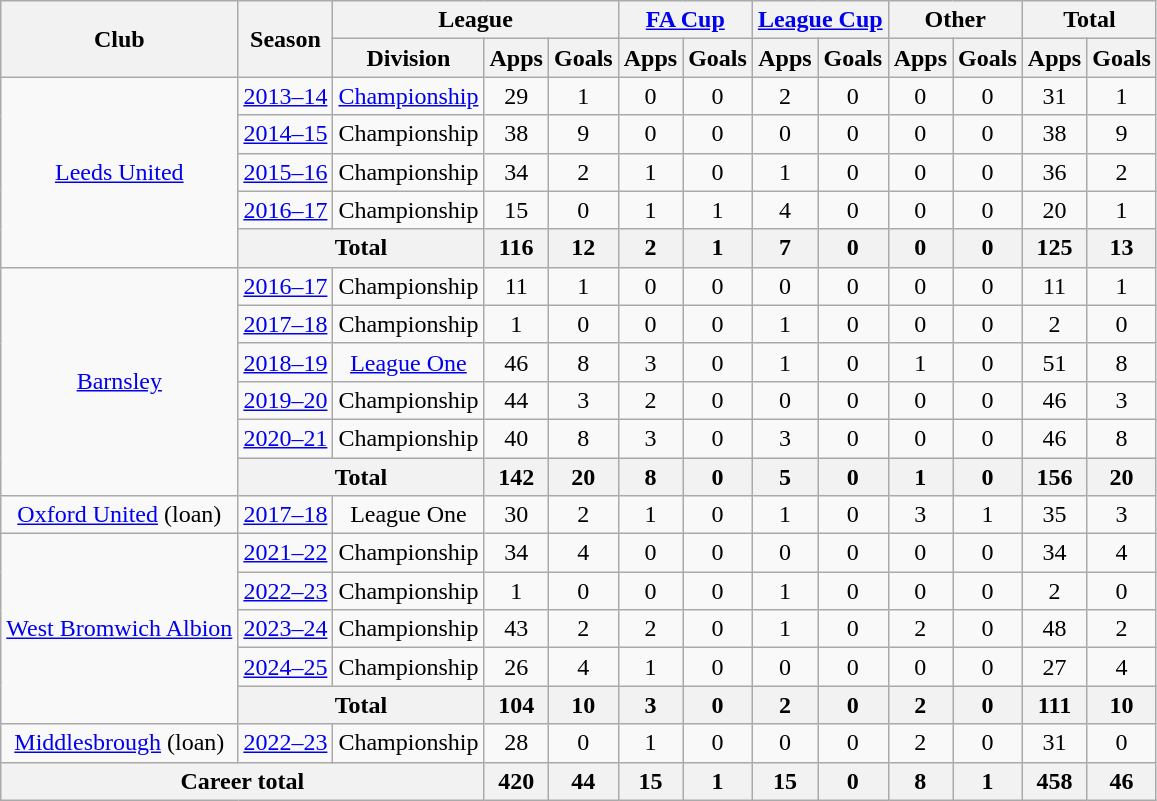<table class="wikitable" style="text-align: center">
<tr>
<th rowspan="2">Club</th>
<th rowspan="2">Season</th>
<th colspan="3">League</th>
<th colspan="2"><a href='#'>FA Cup</a></th>
<th colspan="2"><a href='#'>League Cup</a></th>
<th colspan="2">Other</th>
<th colspan="2">Total</th>
</tr>
<tr>
<th>Division</th>
<th>Apps</th>
<th>Goals</th>
<th>Apps</th>
<th>Goals</th>
<th>Apps</th>
<th>Goals</th>
<th>Apps</th>
<th>Goals</th>
<th>Apps</th>
<th>Goals</th>
</tr>
<tr>
<td rowspan="5"><a href='#'>Leeds United</a></td>
<td><a href='#'>2013–14</a></td>
<td><a href='#'>Championship</a></td>
<td>29</td>
<td>1</td>
<td>0</td>
<td>0</td>
<td>2</td>
<td>0</td>
<td>0</td>
<td>0</td>
<td>31</td>
<td>1</td>
</tr>
<tr>
<td><a href='#'>2014–15</a></td>
<td>Championship</td>
<td>38</td>
<td>9</td>
<td>0</td>
<td>0</td>
<td>0</td>
<td>0</td>
<td>0</td>
<td>0</td>
<td>38</td>
<td>9</td>
</tr>
<tr>
<td><a href='#'>2015–16</a></td>
<td>Championship</td>
<td>34</td>
<td>2</td>
<td>1</td>
<td>0</td>
<td>1</td>
<td>0</td>
<td>0</td>
<td>0</td>
<td>36</td>
<td>2</td>
</tr>
<tr>
<td><a href='#'>2016–17</a></td>
<td>Championship</td>
<td>15</td>
<td>0</td>
<td>1</td>
<td>1</td>
<td>4</td>
<td>0</td>
<td>0</td>
<td>0</td>
<td>20</td>
<td>1</td>
</tr>
<tr>
<th colspan="2">Total</th>
<th>116</th>
<th>12</th>
<th>2</th>
<th>1</th>
<th>7</th>
<th>0</th>
<th>0</th>
<th>0</th>
<th>125</th>
<th>13</th>
</tr>
<tr>
<td rowspan="6"><a href='#'>Barnsley</a></td>
<td><a href='#'>2016–17</a></td>
<td>Championship</td>
<td>11</td>
<td>1</td>
<td>0</td>
<td>0</td>
<td>0</td>
<td>0</td>
<td>0</td>
<td>0</td>
<td>11</td>
<td>1</td>
</tr>
<tr>
<td><a href='#'>2017–18</a></td>
<td>Championship</td>
<td>1</td>
<td>0</td>
<td>0</td>
<td>0</td>
<td>1</td>
<td>0</td>
<td>0</td>
<td>0</td>
<td>2</td>
<td>0</td>
</tr>
<tr>
<td><a href='#'>2018–19</a></td>
<td><a href='#'>League One</a></td>
<td>46</td>
<td>8</td>
<td>3</td>
<td>0</td>
<td>1</td>
<td>0</td>
<td>1</td>
<td>0</td>
<td>51</td>
<td>8</td>
</tr>
<tr>
<td><a href='#'>2019–20</a></td>
<td>Championship</td>
<td>44</td>
<td>3</td>
<td>2</td>
<td>0</td>
<td>0</td>
<td>0</td>
<td>0</td>
<td>0</td>
<td>46</td>
<td>3</td>
</tr>
<tr>
<td><a href='#'>2020–21</a></td>
<td>Championship</td>
<td>40</td>
<td>8</td>
<td>3</td>
<td>0</td>
<td>3</td>
<td>0</td>
<td>0</td>
<td>0</td>
<td>46</td>
<td>8</td>
</tr>
<tr>
<th colspan="2">Total</th>
<th>142</th>
<th>20</th>
<th>8</th>
<th>0</th>
<th>5</th>
<th>0</th>
<th>1</th>
<th>0</th>
<th>156</th>
<th>20</th>
</tr>
<tr>
<td><a href='#'>Oxford United</a> (loan)</td>
<td><a href='#'>2017–18</a></td>
<td>League One</td>
<td>30</td>
<td>2</td>
<td>1</td>
<td>0</td>
<td>1</td>
<td>0</td>
<td>3</td>
<td>1</td>
<td>35</td>
<td>3</td>
</tr>
<tr>
<td rowspan="5"><a href='#'>West Bromwich Albion</a></td>
<td><a href='#'>2021–22</a></td>
<td>Championship</td>
<td>34</td>
<td>4</td>
<td>0</td>
<td>0</td>
<td>0</td>
<td>0</td>
<td>0</td>
<td>0</td>
<td>34</td>
<td>4</td>
</tr>
<tr>
<td><a href='#'>2022–23</a></td>
<td>Championship</td>
<td>1</td>
<td>0</td>
<td>0</td>
<td>0</td>
<td>1</td>
<td>0</td>
<td>0</td>
<td>0</td>
<td>2</td>
<td>0</td>
</tr>
<tr>
<td><a href='#'>2023–24</a></td>
<td>Championship</td>
<td>43</td>
<td>2</td>
<td>2</td>
<td>0</td>
<td>1</td>
<td>0</td>
<td>2</td>
<td>0</td>
<td>48</td>
<td>2</td>
</tr>
<tr>
<td><a href='#'>2024–25</a></td>
<td>Championship</td>
<td>26</td>
<td>4</td>
<td>1</td>
<td>0</td>
<td>0</td>
<td>0</td>
<td>0</td>
<td>0</td>
<td>27</td>
<td>4</td>
</tr>
<tr>
<th colspan="2">Total</th>
<th>104</th>
<th>10</th>
<th>3</th>
<th>0</th>
<th>2</th>
<th>0</th>
<th>2</th>
<th>0</th>
<th>111</th>
<th>10</th>
</tr>
<tr>
<td><a href='#'>Middlesbrough</a> (loan)</td>
<td><a href='#'>2022–23</a></td>
<td>Championship</td>
<td>28</td>
<td>0</td>
<td>1</td>
<td>0</td>
<td>0</td>
<td>0</td>
<td>2</td>
<td>0</td>
<td>31</td>
<td>0</td>
</tr>
<tr>
<th colspan="3">Career total</th>
<th>420</th>
<th>44</th>
<th>15</th>
<th>1</th>
<th>15</th>
<th>0</th>
<th>8</th>
<th>1</th>
<th>458</th>
<th>46</th>
</tr>
</table>
